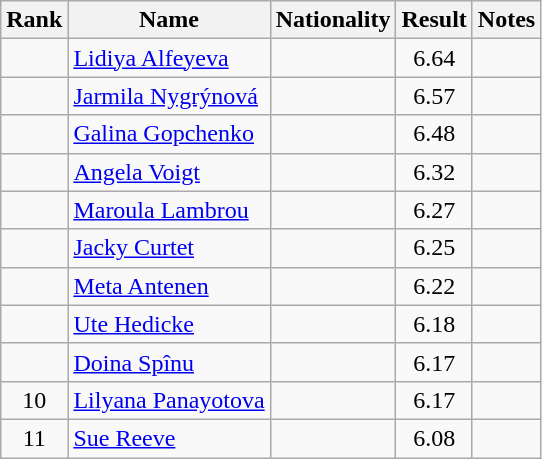<table class="wikitable sortable" style="text-align:center">
<tr>
<th>Rank</th>
<th>Name</th>
<th>Nationality</th>
<th>Result</th>
<th>Notes</th>
</tr>
<tr>
<td></td>
<td align="left"><a href='#'>Lidiya Alfeyeva</a></td>
<td align=left></td>
<td>6.64</td>
<td></td>
</tr>
<tr>
<td></td>
<td align="left"><a href='#'>Jarmila Nygrýnová</a></td>
<td align=left></td>
<td>6.57</td>
<td></td>
</tr>
<tr>
<td></td>
<td align="left"><a href='#'>Galina Gopchenko</a></td>
<td align=left></td>
<td>6.48</td>
<td></td>
</tr>
<tr>
<td></td>
<td align="left"><a href='#'>Angela Voigt</a></td>
<td align=left></td>
<td>6.32</td>
<td></td>
</tr>
<tr>
<td></td>
<td align="left"><a href='#'>Maroula Lambrou</a></td>
<td align=left></td>
<td>6.27</td>
<td></td>
</tr>
<tr>
<td></td>
<td align="left"><a href='#'>Jacky Curtet</a></td>
<td align=left></td>
<td>6.25</td>
<td></td>
</tr>
<tr>
<td></td>
<td align="left"><a href='#'>Meta Antenen</a></td>
<td align=left></td>
<td>6.22</td>
<td></td>
</tr>
<tr>
<td></td>
<td align="left"><a href='#'>Ute Hedicke</a></td>
<td align=left></td>
<td>6.18</td>
<td></td>
</tr>
<tr>
<td></td>
<td align="left"><a href='#'>Doina Spînu</a></td>
<td align=left></td>
<td>6.17</td>
<td></td>
</tr>
<tr>
<td>10</td>
<td align="left"><a href='#'>Lilyana Panayotova</a></td>
<td align=left></td>
<td>6.17</td>
<td></td>
</tr>
<tr>
<td>11</td>
<td align="left"><a href='#'>Sue Reeve</a></td>
<td align=left></td>
<td>6.08</td>
<td></td>
</tr>
</table>
